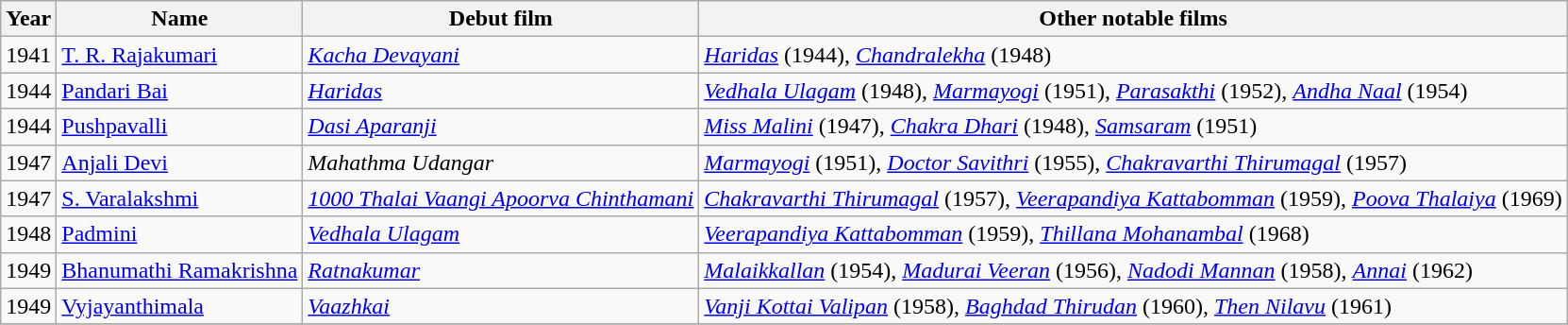<table class="wikitable sortable">
<tr>
<th>Year</th>
<th>Name</th>
<th>Debut film</th>
<th class=unsortable>Other notable films</th>
</tr>
<tr>
<td>1941</td>
<td><a href='#'>T. R. Rajakumari</a></td>
<td><em><a href='#'>Kacha Devayani</a></em></td>
<td><em><a href='#'>Haridas</a></em> (1944), <em><a href='#'>Chandralekha</a></em> (1948)</td>
</tr>
<tr>
<td>1944</td>
<td><a href='#'>Pandari Bai</a></td>
<td><em><a href='#'>Haridas</a></em></td>
<td><em><a href='#'>Vedhala Ulagam</a></em> (1948), <em><a href='#'>Marmayogi</a></em> (1951), <em><a href='#'>Parasakthi</a></em> (1952), <em><a href='#'>Andha Naal</a></em> (1954)</td>
</tr>
<tr>
<td>1944</td>
<td><a href='#'>Pushpavalli</a></td>
<td><em><a href='#'>Dasi Aparanji</a></em></td>
<td><em><a href='#'>Miss Malini</a></em> (1947), <em><a href='#'>Chakra Dhari</a></em> (1948), <em><a href='#'>Samsaram</a></em> (1951)</td>
</tr>
<tr>
<td>1947</td>
<td><a href='#'>Anjali Devi</a></td>
<td><em>Mahathma Udangar</em></td>
<td><em><a href='#'>Marmayogi</a></em> (1951), <em><a href='#'>Doctor Savithri</a></em> (1955), <em><a href='#'>Chakravarthi Thirumagal</a></em> (1957)</td>
</tr>
<tr>
<td>1947</td>
<td><a href='#'>S. Varalakshmi</a></td>
<td><em><a href='#'>1000 Thalai Vaangi Apoorva Chinthamani</a></em></td>
<td><em><a href='#'>Chakravarthi Thirumagal</a></em> (1957), <em><a href='#'>Veerapandiya Kattabomman</a></em> (1959), <em><a href='#'>Poova Thalaiya</a></em> (1969)</td>
</tr>
<tr>
<td>1948</td>
<td><a href='#'>Padmini</a></td>
<td><em><a href='#'>Vedhala Ulagam</a></em></td>
<td><em><a href='#'>Veerapandiya Kattabomman</a></em> (1959), <em><a href='#'>Thillana Mohanambal</a></em> (1968)</td>
</tr>
<tr>
<td>1949</td>
<td><a href='#'>Bhanumathi Ramakrishna</a></td>
<td><em><a href='#'>Ratnakumar</a></em></td>
<td><em><a href='#'>Malaikkallan</a></em> (1954), <em><a href='#'>Madurai Veeran</a></em> (1956), <em><a href='#'>Nadodi Mannan</a></em> (1958), <em><a href='#'>Annai</a></em> (1962)</td>
</tr>
<tr>
<td>1949</td>
<td><a href='#'>Vyjayanthimala</a></td>
<td><em><a href='#'>Vaazhkai</a></em></td>
<td><em><a href='#'>Vanji Kottai Valipan</a></em> (1958), <em><a href='#'>Baghdad Thirudan</a></em> (1960), <em><a href='#'>Then Nilavu</a></em> (1961)</td>
</tr>
<tr>
</tr>
</table>
